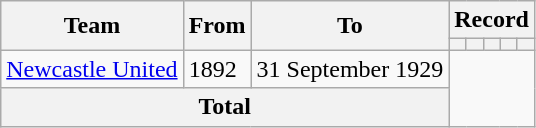<table class=wikitable style="text-align: center">
<tr>
<th rowspan=2>Team</th>
<th rowspan=2>From</th>
<th rowspan=2>To</th>
<th colspan=5>Record</th>
</tr>
<tr>
<th></th>
<th></th>
<th></th>
<th></th>
<th></th>
</tr>
<tr>
<td align=left><a href='#'>Newcastle United</a></td>
<td align=left>1892</td>
<td align=left>31 September 1929<br></td>
</tr>
<tr>
<th colspan=3>Total<br></th>
</tr>
</table>
